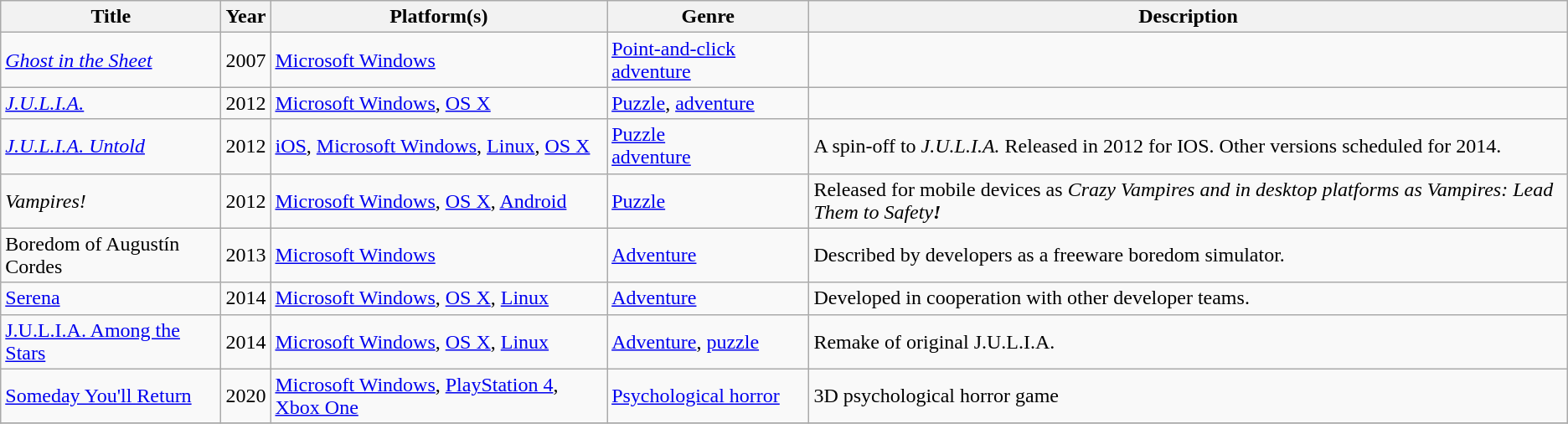<table class="wikitable">
<tr>
<th scope="col">Title</th>
<th>Year</th>
<th>Platform(s)</th>
<th>Genre</th>
<th>Description</th>
</tr>
<tr>
<td><em><a href='#'>Ghost in the Sheet</a></em></td>
<td>2007</td>
<td><a href='#'>Microsoft Windows</a></td>
<td><a href='#'>Point-and-click adventure</a></td>
<td></td>
</tr>
<tr>
<td><em><a href='#'>J.U.L.I.A.</a></em></td>
<td>2012</td>
<td><a href='#'>Microsoft Windows</a>, <a href='#'>OS X</a></td>
<td><a href='#'>Puzzle</a>, <a href='#'>adventure</a></td>
<td></td>
</tr>
<tr>
<td><em><a href='#'>J.U.L.I.A. Untold</a></em></td>
<td>2012</td>
<td><a href='#'>iOS</a>, <a href='#'>Microsoft Windows</a>, <a href='#'>Linux</a>, <a href='#'>OS X</a></td>
<td><a href='#'>Puzzle</a><br><a href='#'>adventure</a></td>
<td>A spin-off to <em>J.U.L.I.A.</em> Released in 2012 for IOS. Other versions scheduled for 2014.</td>
</tr>
<tr>
<td><em>Vampires!</em></td>
<td>2012</td>
<td><a href='#'>Microsoft Windows</a>, <a href='#'>OS X</a>, <a href='#'>Android</a></td>
<td><a href='#'>Puzzle</a></td>
<td>Released for mobile devices as <em>Crazy Vampires and in desktop platforms as Vampires: Lead Them to Safety<strong>!<strong><em></td>
</tr>
<tr>
<td></em>Boredom of Augustín Cordes<em></td>
<td>2013</td>
<td><a href='#'>Microsoft Windows</a></td>
<td><a href='#'>Adventure</a></td>
<td>Described by developers as a freeware boredom simulator.</td>
</tr>
<tr>
<td></em><a href='#'>Serena</a><em></td>
<td>2014</td>
<td><a href='#'>Microsoft Windows</a>, <a href='#'>OS X</a>, <a href='#'>Linux</a></td>
<td><a href='#'>Adventure</a></td>
<td>Developed in cooperation with other developer teams.</td>
</tr>
<tr>
<td></em><a href='#'>J.U.L.I.A. Among the Stars</a><em></td>
<td>2014</td>
<td><a href='#'>Microsoft Windows</a>, <a href='#'>OS X</a>, <a href='#'>Linux</a></td>
<td><a href='#'>Adventure</a>, <a href='#'>puzzle</a></td>
<td>Remake of original </em>J.U.L.I.A.<em></td>
</tr>
<tr>
<td></em><a href='#'>Someday You'll Return</a><em></td>
<td>2020</td>
<td><a href='#'>Microsoft Windows</a>, <a href='#'>PlayStation 4</a>, <a href='#'>Xbox One</a></td>
<td><a href='#'>Psychological horror</a></td>
<td>3D psychological horror game</td>
</tr>
<tr>
</tr>
</table>
